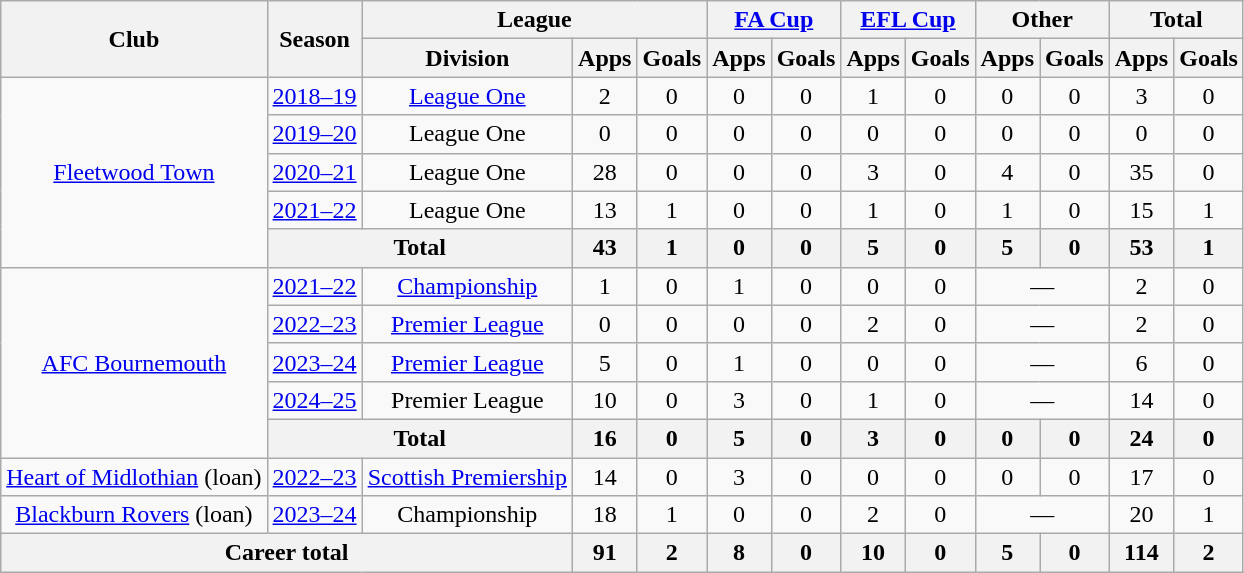<table class=wikitable style="text-align: center">
<tr>
<th rowspan=2>Club</th>
<th rowspan=2>Season</th>
<th colspan=3>League</th>
<th colspan=2><a href='#'>FA Cup</a></th>
<th colspan=2><a href='#'>EFL Cup</a></th>
<th colspan=2>Other</th>
<th colspan=2>Total</th>
</tr>
<tr>
<th>Division</th>
<th>Apps</th>
<th>Goals</th>
<th>Apps</th>
<th>Goals</th>
<th>Apps</th>
<th>Goals</th>
<th>Apps</th>
<th>Goals</th>
<th>Apps</th>
<th>Goals</th>
</tr>
<tr>
<td rowspan=5><a href='#'>Fleetwood Town</a></td>
<td><a href='#'>2018–19</a></td>
<td><a href='#'>League One</a></td>
<td>2</td>
<td>0</td>
<td>0</td>
<td>0</td>
<td>1</td>
<td>0</td>
<td>0</td>
<td>0</td>
<td>3</td>
<td>0</td>
</tr>
<tr>
<td><a href='#'>2019–20</a></td>
<td>League One</td>
<td>0</td>
<td>0</td>
<td>0</td>
<td>0</td>
<td>0</td>
<td>0</td>
<td>0</td>
<td>0</td>
<td>0</td>
<td>0</td>
</tr>
<tr>
<td><a href='#'>2020–21</a></td>
<td>League One</td>
<td>28</td>
<td>0</td>
<td>0</td>
<td>0</td>
<td>3</td>
<td>0</td>
<td>4</td>
<td>0</td>
<td>35</td>
<td>0</td>
</tr>
<tr>
<td><a href='#'>2021–22</a></td>
<td>League One</td>
<td>13</td>
<td>1</td>
<td>0</td>
<td>0</td>
<td>1</td>
<td>0</td>
<td>1</td>
<td>0</td>
<td>15</td>
<td>1</td>
</tr>
<tr>
<th colspan=2>Total</th>
<th>43</th>
<th>1</th>
<th>0</th>
<th>0</th>
<th>5</th>
<th>0</th>
<th>5</th>
<th>0</th>
<th>53</th>
<th>1</th>
</tr>
<tr>
<td rowspan=5><a href='#'>AFC Bournemouth</a></td>
<td><a href='#'>2021–22</a></td>
<td><a href='#'>Championship</a></td>
<td>1</td>
<td>0</td>
<td>1</td>
<td>0</td>
<td>0</td>
<td>0</td>
<td colspan="2">—</td>
<td>2</td>
<td>0</td>
</tr>
<tr>
<td><a href='#'>2022–23</a></td>
<td><a href='#'>Premier League</a></td>
<td>0</td>
<td>0</td>
<td>0</td>
<td>0</td>
<td>2</td>
<td>0</td>
<td colspan="2">—</td>
<td>2</td>
<td>0</td>
</tr>
<tr>
<td><a href='#'>2023–24</a></td>
<td><a href='#'>Premier League</a></td>
<td>5</td>
<td>0</td>
<td>1</td>
<td>0</td>
<td>0</td>
<td>0</td>
<td colspan="2">—</td>
<td>6</td>
<td>0</td>
</tr>
<tr>
<td><a href='#'>2024–25</a></td>
<td>Premier League</td>
<td>10</td>
<td>0</td>
<td>3</td>
<td>0</td>
<td>1</td>
<td>0</td>
<td colspan="2">—</td>
<td>14</td>
<td>0</td>
</tr>
<tr>
<th colspan=2>Total</th>
<th>16</th>
<th>0</th>
<th>5</th>
<th>0</th>
<th>3</th>
<th>0</th>
<th>0</th>
<th>0</th>
<th>24</th>
<th>0</th>
</tr>
<tr>
<td><a href='#'>Heart of Midlothian</a> (loan)</td>
<td><a href='#'>2022–23</a></td>
<td><a href='#'>Scottish Premiership</a></td>
<td>14</td>
<td>0</td>
<td>3</td>
<td>0</td>
<td>0</td>
<td>0</td>
<td>0</td>
<td>0</td>
<td>17</td>
<td>0</td>
</tr>
<tr>
<td><a href='#'>Blackburn Rovers</a> (loan)</td>
<td><a href='#'>2023–24</a></td>
<td>Championship</td>
<td>18</td>
<td>1</td>
<td>0</td>
<td>0</td>
<td>2</td>
<td>0</td>
<td colspan="2">—</td>
<td>20</td>
<td>1</td>
</tr>
<tr>
<th colspan=3>Career total</th>
<th>91</th>
<th>2</th>
<th>8</th>
<th>0</th>
<th>10</th>
<th>0</th>
<th>5</th>
<th>0</th>
<th>114</th>
<th>2</th>
</tr>
</table>
